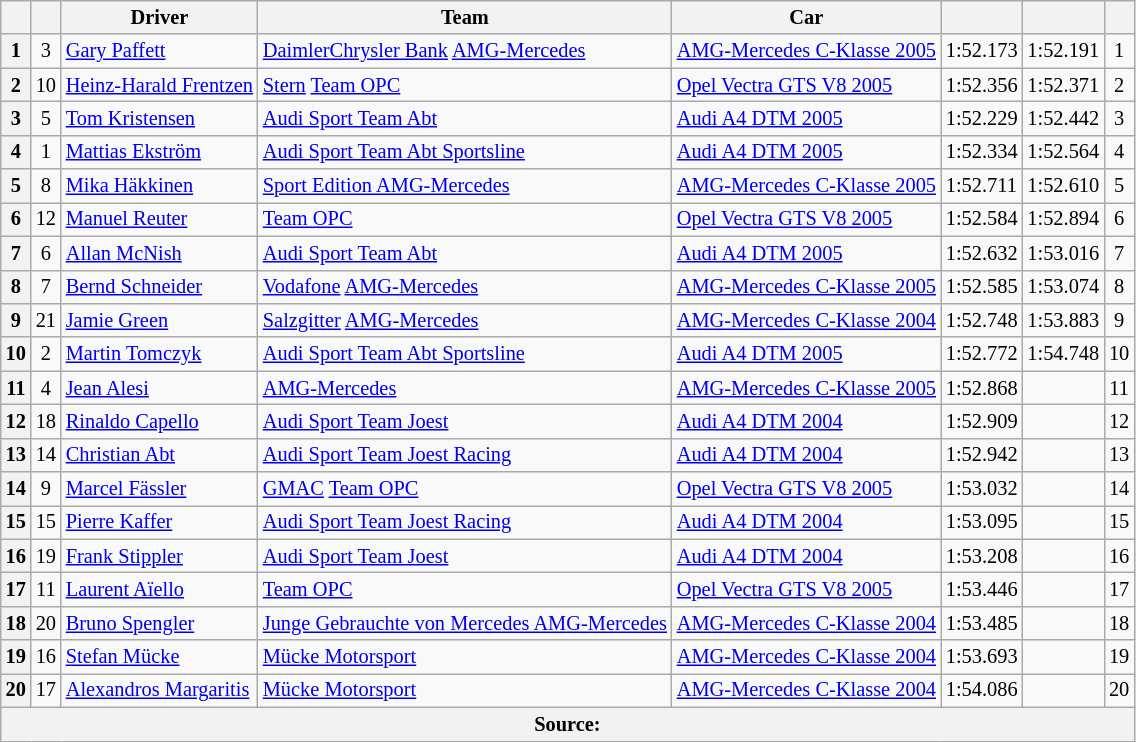<table class="wikitable sortable" style="font-size: 85%">
<tr>
<th></th>
<th></th>
<th>Driver</th>
<th>Team</th>
<th>Car</th>
<th></th>
<th></th>
<th></th>
</tr>
<tr>
<th>1</th>
<td align="center">3</td>
<td> <a href='#'>Gary Paffett</a></td>
<td><a href='#'>DaimlerChrysler Bank</a> <a href='#'>AMG-Mercedes</a></td>
<td><a href='#'>AMG-Mercedes C-Klasse 2005</a></td>
<td>1:52.173</td>
<td>1:52.191</td>
<td align="center">1</td>
</tr>
<tr>
<th>2</th>
<td align="center">10</td>
<td> <a href='#'>Heinz-Harald Frentzen</a></td>
<td><a href='#'>Stern</a> <a href='#'>Team OPC</a></td>
<td><a href='#'>Opel Vectra GTS V8 2005</a></td>
<td>1:52.356</td>
<td>1:52.371</td>
<td align="center">2</td>
</tr>
<tr>
<th>3</th>
<td align="center">5</td>
<td> <a href='#'>Tom Kristensen</a></td>
<td><a href='#'>Audi Sport Team Abt</a></td>
<td><a href='#'>Audi A4 DTM 2005</a></td>
<td>1:52.229</td>
<td>1:52.442</td>
<td align="center">3</td>
</tr>
<tr>
<th>4</th>
<td align="center">1</td>
<td> <a href='#'>Mattias Ekström</a></td>
<td><a href='#'>Audi Sport Team Abt Sportsline</a></td>
<td><a href='#'>Audi A4 DTM 2005</a></td>
<td>1:52.334</td>
<td>1:52.564</td>
<td align="center">4</td>
</tr>
<tr>
<th>5</th>
<td align="center">8</td>
<td> <a href='#'>Mika Häkkinen</a></td>
<td><a href='#'>Sport Edition AMG-Mercedes</a></td>
<td><a href='#'>AMG-Mercedes C-Klasse 2005</a></td>
<td>1:52.711</td>
<td>1:52.610</td>
<td align="center">5</td>
</tr>
<tr>
<th>6</th>
<td align="center">12</td>
<td> <a href='#'>Manuel Reuter</a></td>
<td><a href='#'>Team OPC</a></td>
<td><a href='#'>Opel Vectra GTS V8 2005</a></td>
<td>1:52.584</td>
<td>1:52.894</td>
<td align="center">6</td>
</tr>
<tr>
<th>7</th>
<td align="center">6</td>
<td> <a href='#'>Allan McNish</a></td>
<td><a href='#'>Audi Sport Team Abt</a></td>
<td><a href='#'>Audi A4 DTM 2005</a></td>
<td>1:52.632</td>
<td>1:53.016</td>
<td align="center">7</td>
</tr>
<tr>
<th>8</th>
<td align="center">7</td>
<td> <a href='#'>Bernd Schneider</a></td>
<td><a href='#'>Vodafone</a> <a href='#'>AMG-Mercedes</a></td>
<td><a href='#'>AMG-Mercedes C-Klasse 2005</a></td>
<td>1:52.585</td>
<td>1:53.074</td>
<td align="center">8</td>
</tr>
<tr>
<th>9</th>
<td align="center">21</td>
<td> <a href='#'>Jamie Green</a></td>
<td><a href='#'>Salzgitter</a> <a href='#'>AMG-Mercedes</a></td>
<td><a href='#'>AMG-Mercedes C-Klasse 2004</a></td>
<td>1:52.748</td>
<td>1:53.883</td>
<td align="center">9</td>
</tr>
<tr>
<th>10</th>
<td align="center">2</td>
<td> <a href='#'>Martin Tomczyk</a></td>
<td><a href='#'>Audi Sport Team Abt Sportsline</a></td>
<td><a href='#'>Audi A4 DTM 2005</a></td>
<td>1:52.772</td>
<td>1:54.748</td>
<td align="center">10</td>
</tr>
<tr>
<th>11</th>
<td align="center">4</td>
<td> <a href='#'>Jean Alesi</a></td>
<td><a href='#'>AMG-Mercedes</a></td>
<td><a href='#'>AMG-Mercedes C-Klasse 2005</a></td>
<td>1:52.868</td>
<td></td>
<td align="center">11</td>
</tr>
<tr>
<th>12</th>
<td align="center">18</td>
<td> <a href='#'>Rinaldo Capello</a></td>
<td><a href='#'>Audi Sport Team Joest</a></td>
<td><a href='#'>Audi A4 DTM 2004</a></td>
<td>1:52.909</td>
<td></td>
<td align="center">12</td>
</tr>
<tr>
<th>13</th>
<td align="center">14</td>
<td> <a href='#'>Christian Abt</a></td>
<td><a href='#'>Audi Sport Team Joest Racing</a></td>
<td><a href='#'>Audi A4 DTM 2004</a></td>
<td>1:52.942</td>
<td></td>
<td align="center">13</td>
</tr>
<tr>
<th>14</th>
<td align="center">9</td>
<td> <a href='#'>Marcel Fässler</a></td>
<td><a href='#'>GMAC</a> <a href='#'>Team OPC</a></td>
<td><a href='#'>Opel Vectra GTS V8 2005</a></td>
<td>1:53.032</td>
<td></td>
<td align="center">14</td>
</tr>
<tr>
<th>15</th>
<td align="center">15</td>
<td> <a href='#'>Pierre Kaffer</a></td>
<td><a href='#'>Audi Sport Team Joest Racing</a></td>
<td><a href='#'>Audi A4 DTM 2004</a></td>
<td>1:53.095</td>
<td></td>
<td align="center">15</td>
</tr>
<tr>
<th>16</th>
<td align="center">19</td>
<td> <a href='#'>Frank Stippler</a></td>
<td><a href='#'>Audi Sport Team Joest</a></td>
<td><a href='#'>Audi A4 DTM 2004</a></td>
<td>1:53.208</td>
<td></td>
<td align="center">16</td>
</tr>
<tr>
<th>17</th>
<td align="center">11</td>
<td> <a href='#'>Laurent Aïello</a></td>
<td><a href='#'>Team OPC</a></td>
<td><a href='#'>Opel Vectra GTS V8 2005</a></td>
<td>1:53.446</td>
<td></td>
<td align="center">17</td>
</tr>
<tr>
<th>18</th>
<td align="center">20</td>
<td> <a href='#'>Bruno Spengler</a></td>
<td><a href='#'>Junge Gebrauchte von Mercedes AMG-Mercedes</a></td>
<td><a href='#'>AMG-Mercedes C-Klasse 2004</a></td>
<td>1:53.485</td>
<td></td>
<td align="center">18</td>
</tr>
<tr>
<th>19</th>
<td align="center">16</td>
<td> <a href='#'>Stefan Mücke</a></td>
<td><a href='#'>Mücke Motorsport</a></td>
<td><a href='#'>AMG-Mercedes C-Klasse 2004</a></td>
<td>1:53.693</td>
<td></td>
<td align="center">19</td>
</tr>
<tr>
<th>20</th>
<td align="center">17</td>
<td> <a href='#'>Alexandros Margaritis</a></td>
<td><a href='#'>Mücke Motorsport</a></td>
<td><a href='#'>AMG-Mercedes C-Klasse 2004</a></td>
<td>1:54.086</td>
<td></td>
<td align="center">20</td>
</tr>
<tr>
<th colspan=8>Source:</th>
</tr>
</table>
